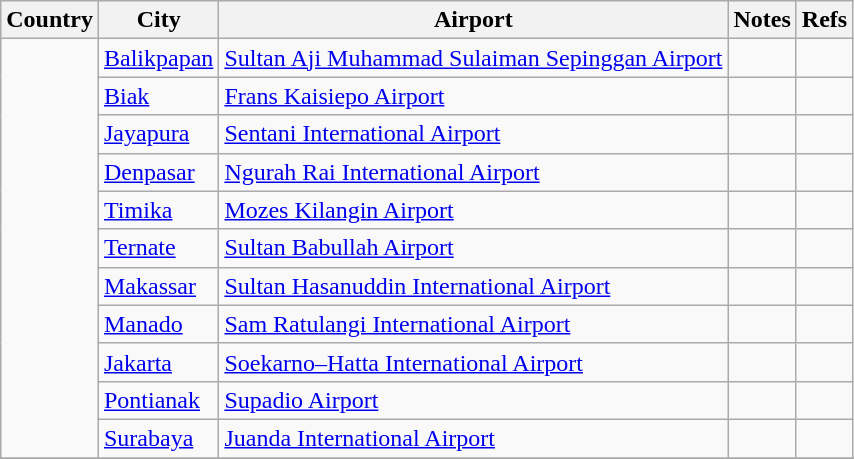<table class="wikitable">
<tr>
<th>Country</th>
<th>City</th>
<th>Airport</th>
<th>Notes</th>
<th>Refs</th>
</tr>
<tr>
<td rowspan="11"></td>
<td><a href='#'>Balikpapan</a></td>
<td><a href='#'>Sultan Aji Muhammad Sulaiman Sepinggan Airport</a></td>
<td></td>
<td align=center></td>
</tr>
<tr>
<td><a href='#'>Biak</a></td>
<td><a href='#'>Frans Kaisiepo Airport</a></td>
<td></td>
<td align=center></td>
</tr>
<tr>
<td><a href='#'>Jayapura</a></td>
<td><a href='#'>Sentani International Airport</a></td>
<td></td>
<td align=center></td>
</tr>
<tr>
<td><a href='#'>Denpasar</a></td>
<td><a href='#'>Ngurah Rai International Airport</a></td>
<td></td>
<td align=center></td>
</tr>
<tr>
<td><a href='#'>Timika</a></td>
<td><a href='#'>Mozes Kilangin Airport</a></td>
<td></td>
<td align=center></td>
</tr>
<tr>
<td><a href='#'>Ternate</a></td>
<td><a href='#'>Sultan Babullah Airport</a></td>
<td></td>
<td align=center></td>
</tr>
<tr>
<td><a href='#'>Makassar</a></td>
<td><a href='#'>Sultan Hasanuddin International Airport</a></td>
<td></td>
<td align=center></td>
</tr>
<tr>
<td><a href='#'>Manado</a></td>
<td><a href='#'>Sam Ratulangi International Airport</a></td>
<td></td>
<td align=center></td>
</tr>
<tr>
<td><a href='#'>Jakarta</a></td>
<td><a href='#'>Soekarno–Hatta International Airport</a></td>
<td></td>
<td align=center></td>
</tr>
<tr>
<td><a href='#'>Pontianak</a></td>
<td><a href='#'>Supadio Airport</a></td>
<td></td>
<td align=center></td>
</tr>
<tr>
<td><a href='#'>Surabaya</a></td>
<td><a href='#'>Juanda International Airport</a></td>
<td></td>
<td align=center></td>
</tr>
<tr>
</tr>
</table>
